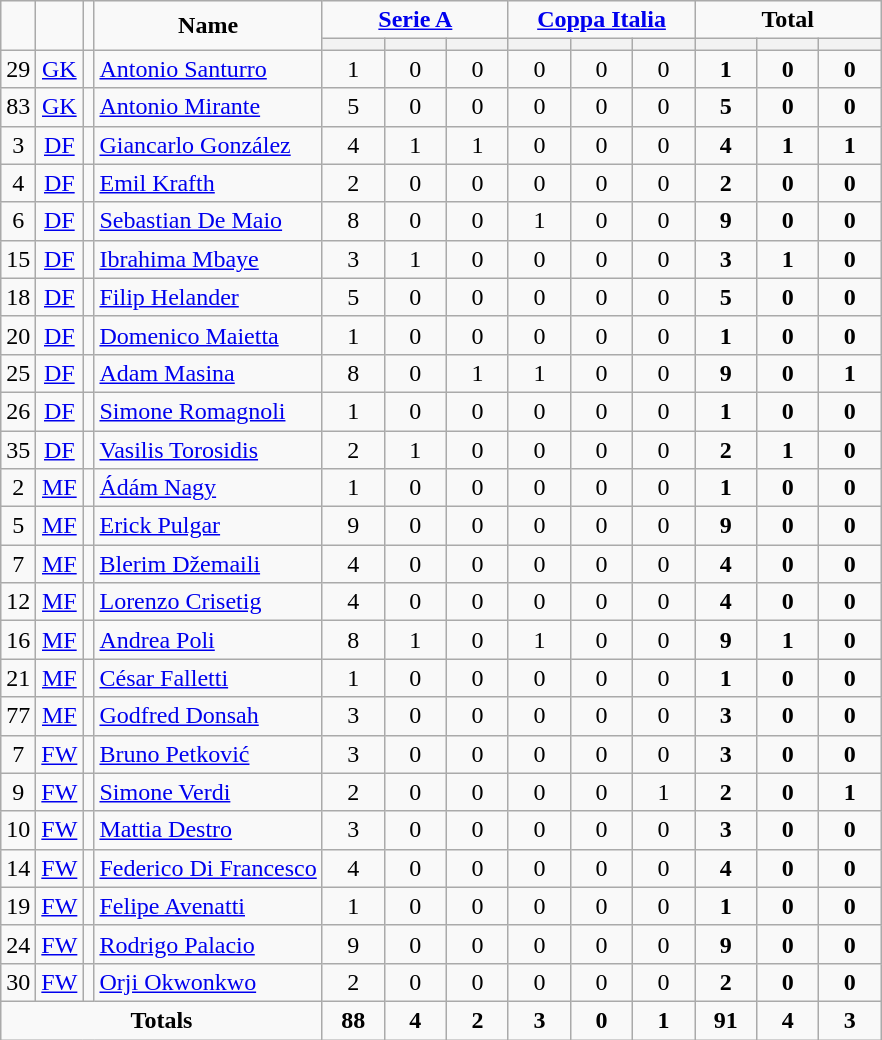<table class="wikitable" style="text-align:center;">
<tr>
<td rowspan="2" !width=15><strong></strong></td>
<td rowspan="2" !width=15><strong></strong></td>
<td rowspan="2" !width=15><strong></strong></td>
<td rowspan="2" !width=120><strong>Name</strong></td>
<td colspan="3"><strong><a href='#'>Serie A</a></strong></td>
<td colspan="3"><strong><a href='#'>Coppa Italia</a></strong></td>
<td colspan="3"><strong>Total</strong></td>
</tr>
<tr>
<th width=34; background:#fe9;"></th>
<th width=34; background:#fe9;"></th>
<th width=34; background:#ff8888;"></th>
<th width=34; background:#fe9;"></th>
<th width=34; background:#fe9;"></th>
<th width=34; background:#ff8888;"></th>
<th width=34; background:#fe9;"></th>
<th width=34; background:#fe9;"></th>
<th width=34; background:#ff8888;"></th>
</tr>
<tr>
<td>29</td>
<td><a href='#'>GK</a></td>
<td></td>
<td align=left><a href='#'>Antonio Santurro</a></td>
<td>1</td>
<td>0</td>
<td>0</td>
<td>0</td>
<td>0</td>
<td>0</td>
<td><strong>1</strong></td>
<td><strong>0</strong></td>
<td><strong>0</strong></td>
</tr>
<tr>
<td>83</td>
<td><a href='#'>GK</a></td>
<td></td>
<td align=left><a href='#'>Antonio Mirante</a></td>
<td>5</td>
<td>0</td>
<td>0</td>
<td>0</td>
<td>0</td>
<td>0</td>
<td><strong>5</strong></td>
<td><strong>0</strong></td>
<td><strong>0</strong></td>
</tr>
<tr>
<td>3</td>
<td><a href='#'>DF</a></td>
<td></td>
<td align=left><a href='#'>Giancarlo González</a></td>
<td>4</td>
<td>1</td>
<td>1</td>
<td>0</td>
<td>0</td>
<td>0</td>
<td><strong>4</strong></td>
<td><strong>1</strong></td>
<td><strong>1</strong></td>
</tr>
<tr>
<td>4</td>
<td><a href='#'>DF</a></td>
<td></td>
<td align=left><a href='#'>Emil Krafth</a></td>
<td>2</td>
<td>0</td>
<td>0</td>
<td>0</td>
<td>0</td>
<td>0</td>
<td><strong>2</strong></td>
<td><strong>0</strong></td>
<td><strong>0</strong></td>
</tr>
<tr>
<td>6</td>
<td><a href='#'>DF</a></td>
<td></td>
<td align=left><a href='#'>Sebastian De Maio</a></td>
<td>8</td>
<td>0</td>
<td>0</td>
<td>1</td>
<td>0</td>
<td>0</td>
<td><strong>9</strong></td>
<td><strong>0</strong></td>
<td><strong>0</strong></td>
</tr>
<tr>
<td>15</td>
<td><a href='#'>DF</a></td>
<td></td>
<td align=left><a href='#'>Ibrahima Mbaye</a></td>
<td>3</td>
<td>1</td>
<td>0</td>
<td>0</td>
<td>0</td>
<td>0</td>
<td><strong>3</strong></td>
<td><strong>1</strong></td>
<td><strong>0</strong></td>
</tr>
<tr>
<td>18</td>
<td><a href='#'>DF</a></td>
<td></td>
<td align=left><a href='#'>Filip Helander</a></td>
<td>5</td>
<td>0</td>
<td>0</td>
<td>0</td>
<td>0</td>
<td>0</td>
<td><strong>5</strong></td>
<td><strong>0</strong></td>
<td><strong>0</strong></td>
</tr>
<tr>
<td>20</td>
<td><a href='#'>DF</a></td>
<td></td>
<td align=left><a href='#'>Domenico Maietta</a></td>
<td>1</td>
<td>0</td>
<td>0</td>
<td>0</td>
<td>0</td>
<td>0</td>
<td><strong>1</strong></td>
<td><strong>0</strong></td>
<td><strong>0</strong></td>
</tr>
<tr>
<td>25</td>
<td><a href='#'>DF</a></td>
<td></td>
<td align=left><a href='#'>Adam Masina</a></td>
<td>8</td>
<td>0</td>
<td>1</td>
<td>1</td>
<td>0</td>
<td>0</td>
<td><strong>9</strong></td>
<td><strong>0</strong></td>
<td><strong>1</strong></td>
</tr>
<tr>
<td>26</td>
<td><a href='#'>DF</a></td>
<td></td>
<td align=left><a href='#'>Simone Romagnoli</a></td>
<td>1</td>
<td>0</td>
<td>0</td>
<td>0</td>
<td>0</td>
<td>0</td>
<td><strong>1</strong></td>
<td><strong>0</strong></td>
<td><strong>0</strong></td>
</tr>
<tr>
<td>35</td>
<td><a href='#'>DF</a></td>
<td></td>
<td align=left><a href='#'>Vasilis Torosidis</a></td>
<td>2</td>
<td>1</td>
<td>0</td>
<td>0</td>
<td>0</td>
<td>0</td>
<td><strong>2</strong></td>
<td><strong>1</strong></td>
<td><strong>0</strong></td>
</tr>
<tr>
<td>2</td>
<td><a href='#'>MF</a></td>
<td></td>
<td align=left><a href='#'>Ádám Nagy</a></td>
<td>1</td>
<td>0</td>
<td>0</td>
<td>0</td>
<td>0</td>
<td>0</td>
<td><strong>1</strong></td>
<td><strong>0</strong></td>
<td><strong>0</strong></td>
</tr>
<tr>
<td>5</td>
<td><a href='#'>MF</a></td>
<td></td>
<td align=left><a href='#'>Erick Pulgar</a></td>
<td>9</td>
<td>0</td>
<td>0</td>
<td>0</td>
<td>0</td>
<td>0</td>
<td><strong>9</strong></td>
<td><strong>0</strong></td>
<td><strong>0</strong></td>
</tr>
<tr>
<td>7</td>
<td><a href='#'>MF</a></td>
<td></td>
<td align=left><a href='#'>Blerim Džemaili</a></td>
<td>4</td>
<td>0</td>
<td>0</td>
<td>0</td>
<td>0</td>
<td>0</td>
<td><strong>4</strong></td>
<td><strong>0</strong></td>
<td><strong>0</strong></td>
</tr>
<tr>
<td>12</td>
<td><a href='#'>MF</a></td>
<td></td>
<td align=left><a href='#'>Lorenzo Crisetig</a></td>
<td>4</td>
<td>0</td>
<td>0</td>
<td>0</td>
<td>0</td>
<td>0</td>
<td><strong>4</strong></td>
<td><strong>0</strong></td>
<td><strong>0</strong></td>
</tr>
<tr>
<td>16</td>
<td><a href='#'>MF</a></td>
<td></td>
<td align=left><a href='#'>Andrea Poli</a></td>
<td>8</td>
<td>1</td>
<td>0</td>
<td>1</td>
<td>0</td>
<td>0</td>
<td><strong>9</strong></td>
<td><strong>1</strong></td>
<td><strong>0</strong></td>
</tr>
<tr>
<td>21</td>
<td><a href='#'>MF</a></td>
<td></td>
<td align=left><a href='#'>César Falletti</a></td>
<td>1</td>
<td>0</td>
<td>0</td>
<td>0</td>
<td>0</td>
<td>0</td>
<td><strong>1</strong></td>
<td><strong>0</strong></td>
<td><strong>0</strong></td>
</tr>
<tr>
<td>77</td>
<td><a href='#'>MF</a></td>
<td></td>
<td align=left><a href='#'>Godfred Donsah</a></td>
<td>3</td>
<td>0</td>
<td>0</td>
<td>0</td>
<td>0</td>
<td>0</td>
<td><strong>3</strong></td>
<td><strong>0</strong></td>
<td><strong>0</strong></td>
</tr>
<tr>
<td>7</td>
<td><a href='#'>FW</a></td>
<td></td>
<td align=left><a href='#'>Bruno Petković</a></td>
<td>3</td>
<td>0</td>
<td>0</td>
<td>0</td>
<td>0</td>
<td>0</td>
<td><strong>3</strong></td>
<td><strong>0</strong></td>
<td><strong>0</strong></td>
</tr>
<tr>
<td>9</td>
<td><a href='#'>FW</a></td>
<td></td>
<td align=left><a href='#'>Simone Verdi</a></td>
<td>2</td>
<td>0</td>
<td>0</td>
<td>0</td>
<td>0</td>
<td>1</td>
<td><strong>2</strong></td>
<td><strong>0</strong></td>
<td><strong>1</strong></td>
</tr>
<tr>
<td>10</td>
<td><a href='#'>FW</a></td>
<td></td>
<td align=left><a href='#'>Mattia Destro</a></td>
<td>3</td>
<td>0</td>
<td>0</td>
<td>0</td>
<td>0</td>
<td>0</td>
<td><strong>3</strong></td>
<td><strong>0</strong></td>
<td><strong>0</strong></td>
</tr>
<tr>
<td>14</td>
<td><a href='#'>FW</a></td>
<td></td>
<td align=left><a href='#'>Federico Di Francesco</a></td>
<td>4</td>
<td>0</td>
<td>0</td>
<td>0</td>
<td>0</td>
<td>0</td>
<td><strong>4</strong></td>
<td><strong>0</strong></td>
<td><strong>0</strong></td>
</tr>
<tr>
<td>19</td>
<td><a href='#'>FW</a></td>
<td></td>
<td align=left><a href='#'>Felipe Avenatti</a></td>
<td>1</td>
<td>0</td>
<td>0</td>
<td>0</td>
<td>0</td>
<td>0</td>
<td><strong>1</strong></td>
<td><strong>0</strong></td>
<td><strong>0</strong></td>
</tr>
<tr>
<td>24</td>
<td><a href='#'>FW</a></td>
<td></td>
<td align=left><a href='#'>Rodrigo Palacio</a></td>
<td>9</td>
<td>0</td>
<td>0</td>
<td>0</td>
<td>0</td>
<td>0</td>
<td><strong>9</strong></td>
<td><strong>0</strong></td>
<td><strong>0</strong></td>
</tr>
<tr>
<td>30</td>
<td><a href='#'>FW</a></td>
<td></td>
<td align=left><a href='#'>Orji Okwonkwo</a></td>
<td>2</td>
<td>0</td>
<td>0</td>
<td>0</td>
<td>0</td>
<td>0</td>
<td><strong>2</strong></td>
<td><strong>0</strong></td>
<td><strong>0</strong></td>
</tr>
<tr>
<td colspan=4><strong>Totals</strong></td>
<td><strong>88</strong></td>
<td><strong>4</strong></td>
<td><strong>2</strong></td>
<td><strong>3</strong></td>
<td><strong>0</strong></td>
<td><strong>1</strong></td>
<td><strong>91</strong></td>
<td><strong>4</strong></td>
<td><strong>3</strong></td>
</tr>
</table>
